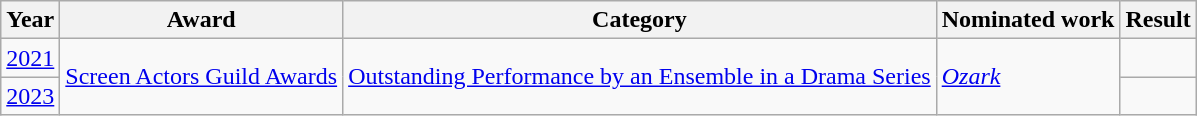<table class="wikitable sortable">
<tr>
<th>Year</th>
<th>Award</th>
<th>Category</th>
<th>Nominated work</th>
<th>Result</th>
</tr>
<tr>
<td><a href='#'>2021</a></td>
<td rowspan="2"><a href='#'>Screen Actors Guild Awards</a></td>
<td rowspan="2"><a href='#'>Outstanding Performance by an Ensemble in a Drama Series</a> </td>
<td rowspan="2"><em><a href='#'>Ozark</a></em></td>
<td></td>
</tr>
<tr>
<td><a href='#'>2023</a></td>
<td></td>
</tr>
</table>
